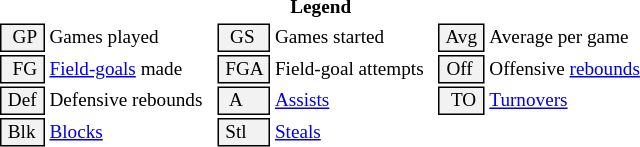<table class="toccolours" style="font-size: 80%; white-space: nowrap;">
<tr>
<th colspan="6" style=>Legend</th>
</tr>
<tr>
<td style="background:#f2f2f2; border:1px solid black;">  GP </td>
<td>Games played</td>
<td style="background:#f2f2f2; border:1px solid black;">  GS </td>
<td>Games started</td>
<td style="background:#f2f2f2; border:1px solid black;"> Avg </td>
<td>Average per game</td>
</tr>
<tr>
<td style="background:#f2f2f2; border:1px solid black;">  FG </td>
<td style="padding-right: 8px"><a href='#'>Field-goals</a> made</td>
<td style="background:#f2f2f2; border:1px solid black;"> FGA </td>
<td style="padding-right: 8px">Field-goal attempts</td>
<td style="background:#f2f2f2; border:1px solid black;"> Off </td>
<td>Offensive <a href='#'>rebounds</a></td>
</tr>
<tr>
<td style="background:#f2f2f2; border:1px solid black;"> Def </td>
<td style="padding-right: 8px">Defensive rebounds</td>
<td style="background:#f2f2f2; border:1px solid black;">  A </td>
<td style="padding-right: 8px"><a href='#'>Assists</a></td>
<td style="background:#f2f2f2; border:1px solid black;">  TO</td>
<td><a href='#'>Turnovers</a></td>
</tr>
<tr>
<td style="background:#f2f2f2; border:1px solid black;"> Blk </td>
<td><a href='#'>Blocks</a></td>
<td style="background:#f2f2f2; border:1px solid black;"> Stl </td>
<td><a href='#'>Steals</a></td>
</tr>
</table>
